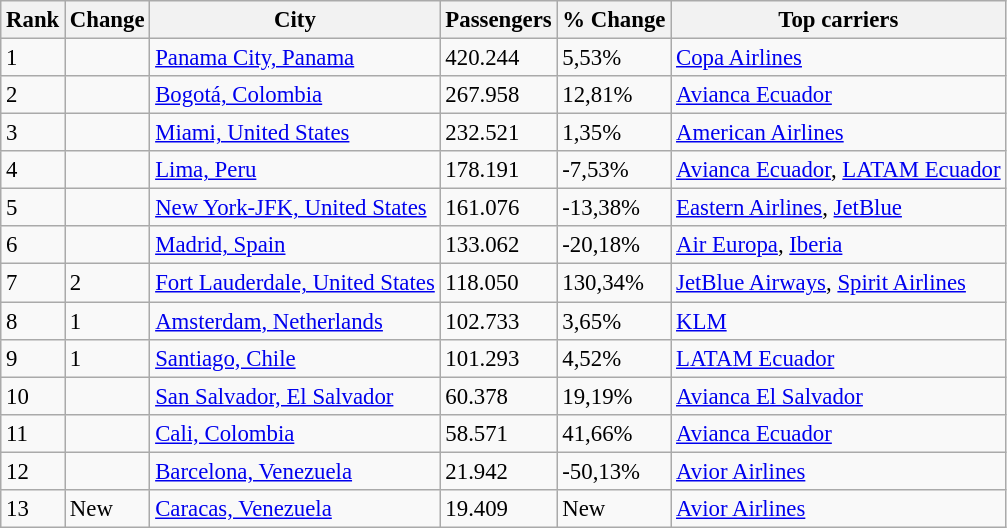<table class="wikitable sortable" style="font-size: 95%" width= align=>
<tr>
<th>Rank</th>
<th>Change</th>
<th>City</th>
<th>Passengers</th>
<th>% Change</th>
<th>Top carriers</th>
</tr>
<tr>
<td>1</td>
<td></td>
<td> <a href='#'>Panama City, Panama</a></td>
<td>420.244</td>
<td> 5,53%</td>
<td><a href='#'>Copa Airlines</a></td>
</tr>
<tr>
<td>2</td>
<td></td>
<td> <a href='#'>Bogotá, Colombia</a></td>
<td>267.958</td>
<td> 12,81%</td>
<td><a href='#'>Avianca Ecuador</a></td>
</tr>
<tr>
<td>3</td>
<td></td>
<td> <a href='#'>Miami, United States</a></td>
<td>232.521</td>
<td> 1,35%</td>
<td><a href='#'>American Airlines</a></td>
</tr>
<tr>
<td>4</td>
<td></td>
<td> <a href='#'>Lima, Peru</a></td>
<td>178.191</td>
<td> -7,53%</td>
<td><a href='#'>Avianca Ecuador</a>, <a href='#'>LATAM Ecuador</a></td>
</tr>
<tr>
<td>5</td>
<td></td>
<td> <a href='#'>New York-JFK, United States</a></td>
<td>161.076</td>
<td> -13,38%</td>
<td><a href='#'>Eastern Airlines</a>, <a href='#'>JetBlue</a></td>
</tr>
<tr>
<td>6</td>
<td></td>
<td> <a href='#'>Madrid, Spain</a></td>
<td>133.062</td>
<td> -20,18%</td>
<td><a href='#'>Air Europa</a>, <a href='#'>Iberia</a></td>
</tr>
<tr>
<td>7</td>
<td> 2</td>
<td> <a href='#'>Fort Lauderdale, United States</a></td>
<td>118.050</td>
<td> 130,34%</td>
<td><a href='#'>JetBlue Airways</a>, <a href='#'>Spirit Airlines</a></td>
</tr>
<tr>
<td>8</td>
<td> 1</td>
<td> <a href='#'>Amsterdam, Netherlands</a></td>
<td>102.733</td>
<td> 3,65%</td>
<td><a href='#'>KLM</a></td>
</tr>
<tr>
<td>9</td>
<td> 1</td>
<td> <a href='#'>Santiago, Chile</a></td>
<td>101.293</td>
<td> 4,52%</td>
<td><a href='#'>LATAM Ecuador</a></td>
</tr>
<tr>
<td>10</td>
<td></td>
<td> <a href='#'>San Salvador, El Salvador</a></td>
<td>60.378</td>
<td> 19,19%</td>
<td><a href='#'>Avianca El Salvador</a></td>
</tr>
<tr>
<td>11</td>
<td></td>
<td> <a href='#'>Cali, Colombia</a></td>
<td>58.571</td>
<td> 41,66%</td>
<td><a href='#'>Avianca Ecuador</a></td>
</tr>
<tr>
<td>12</td>
<td></td>
<td> <a href='#'>Barcelona, Venezuela</a></td>
<td>21.942</td>
<td> -50,13%</td>
<td><a href='#'>Avior Airlines</a></td>
</tr>
<tr>
<td>13</td>
<td>New</td>
<td> <a href='#'>Caracas, Venezuela</a></td>
<td>19.409</td>
<td> New</td>
<td><a href='#'>Avior Airlines</a></td>
</tr>
</table>
